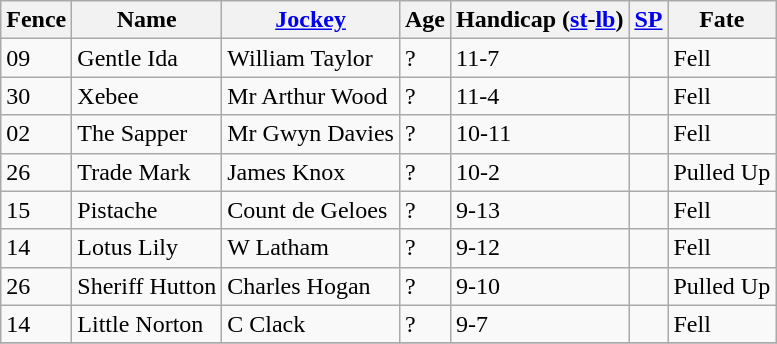<table class="wikitable sortable">
<tr>
<th>Fence</th>
<th>Name</th>
<th><a href='#'>Jockey</a></th>
<th>Age</th>
<th>Handicap (<a href='#'>st</a>-<a href='#'>lb</a>)</th>
<th><a href='#'>SP</a></th>
<th>Fate</th>
</tr>
<tr>
<td>09</td>
<td>Gentle Ida</td>
<td>William Taylor</td>
<td>?</td>
<td>11-7</td>
<td></td>
<td>Fell</td>
</tr>
<tr>
<td>30</td>
<td>Xebee</td>
<td>Mr Arthur Wood</td>
<td>?</td>
<td>11-4</td>
<td></td>
<td>Fell</td>
</tr>
<tr>
<td>02</td>
<td>The Sapper</td>
<td>Mr Gwyn Davies</td>
<td>?</td>
<td>10-11</td>
<td></td>
<td>Fell</td>
</tr>
<tr>
<td>26</td>
<td>Trade Mark</td>
<td>James Knox</td>
<td>?</td>
<td>10-2</td>
<td></td>
<td>Pulled Up</td>
</tr>
<tr>
<td>15</td>
<td>Pistache</td>
<td>Count de Geloes</td>
<td>?</td>
<td>9-13</td>
<td></td>
<td>Fell</td>
</tr>
<tr>
<td>14</td>
<td>Lotus Lily</td>
<td>W Latham</td>
<td>?</td>
<td>9-12</td>
<td></td>
<td>Fell</td>
</tr>
<tr>
<td>26</td>
<td>Sheriff Hutton</td>
<td>Charles Hogan</td>
<td>?</td>
<td>9-10</td>
<td></td>
<td>Pulled Up</td>
</tr>
<tr>
<td>14</td>
<td>Little Norton</td>
<td>C Clack</td>
<td>?</td>
<td>9-7</td>
<td></td>
<td>Fell</td>
</tr>
<tr>
</tr>
</table>
